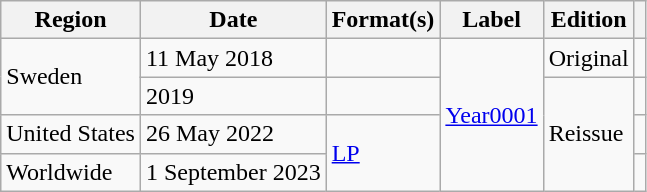<table class="wikitable plainrowheaders">
<tr>
<th scope="col">Region</th>
<th scope="col">Date</th>
<th scope="col">Format(s)</th>
<th scope="col">Label</th>
<th scope="col">Edition</th>
<th scope="col"></th>
</tr>
<tr>
<td rowspan="2" scope="row">Sweden</td>
<td>11 May 2018</td>
<td></td>
<td rowspan="4"><a href='#'>Year0001</a></td>
<td>Original</td>
<td align="center"></td>
</tr>
<tr>
<td>2019</td>
<td></td>
<td rowspan="3">Reissue</td>
<td align="center"></td>
</tr>
<tr>
<td>United States</td>
<td>26 May 2022</td>
<td rowspan="2"><a href='#'>LP</a></td>
<td align="center"></td>
</tr>
<tr>
<td>Worldwide</td>
<td>1 September 2023</td>
<td align="center"></td>
</tr>
</table>
